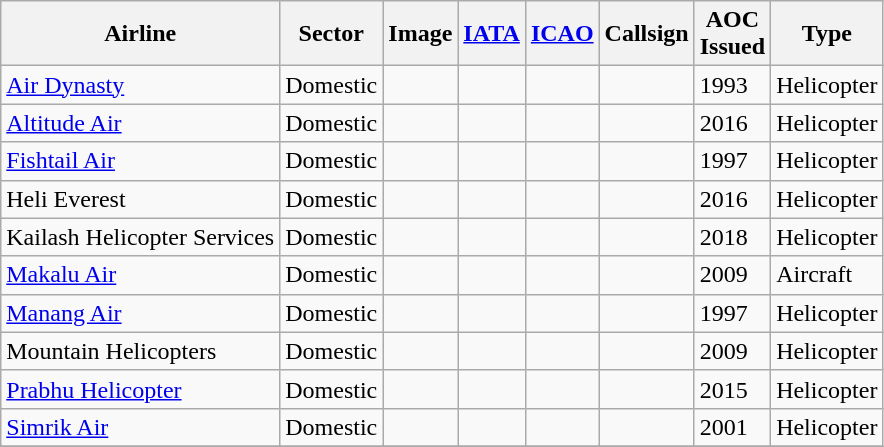<table class="wikitable sortable static-row-numbers static-row-header-text">
<tr valign="middle">
<th>Airline</th>
<th>Sector</th>
<th>Image</th>
<th><a href='#'>IATA</a></th>
<th><a href='#'>ICAO</a></th>
<th>Callsign</th>
<th>AOC<br>Issued</th>
<th>Type</th>
</tr>
<tr>
<td><a href='#'>Air Dynasty</a></td>
<td>Domestic</td>
<td></td>
<td></td>
<td></td>
<td></td>
<td>1993</td>
<td>Helicopter</td>
</tr>
<tr>
<td><a href='#'>Altitude Air</a></td>
<td>Domestic</td>
<td></td>
<td></td>
<td></td>
<td></td>
<td>2016</td>
<td>Helicopter</td>
</tr>
<tr>
<td><a href='#'>Fishtail Air</a></td>
<td>Domestic</td>
<td></td>
<td></td>
<td></td>
<td></td>
<td>1997</td>
<td>Helicopter</td>
</tr>
<tr>
<td>Heli Everest</td>
<td>Domestic</td>
<td></td>
<td></td>
<td></td>
<td></td>
<td>2016</td>
<td>Helicopter</td>
</tr>
<tr>
<td>Kailash Helicopter Services</td>
<td>Domestic</td>
<td></td>
<td></td>
<td></td>
<td></td>
<td>2018</td>
<td>Helicopter</td>
</tr>
<tr>
<td><a href='#'>Makalu Air</a></td>
<td>Domestic</td>
<td></td>
<td></td>
<td></td>
<td></td>
<td>2009</td>
<td>Aircraft</td>
</tr>
<tr>
<td><a href='#'>Manang Air</a></td>
<td>Domestic</td>
<td></td>
<td></td>
<td></td>
<td></td>
<td>1997</td>
<td>Helicopter</td>
</tr>
<tr>
<td>Mountain Helicopters</td>
<td>Domestic</td>
<td></td>
<td></td>
<td></td>
<td></td>
<td>2009</td>
<td>Helicopter</td>
</tr>
<tr>
<td><a href='#'>Prabhu Helicopter</a></td>
<td>Domestic</td>
<td></td>
<td></td>
<td></td>
<td></td>
<td>2015</td>
<td>Helicopter</td>
</tr>
<tr>
<td><a href='#'>Simrik Air</a></td>
<td>Domestic</td>
<td></td>
<td></td>
<td></td>
<td></td>
<td>2001</td>
<td>Helicopter</td>
</tr>
<tr>
</tr>
</table>
